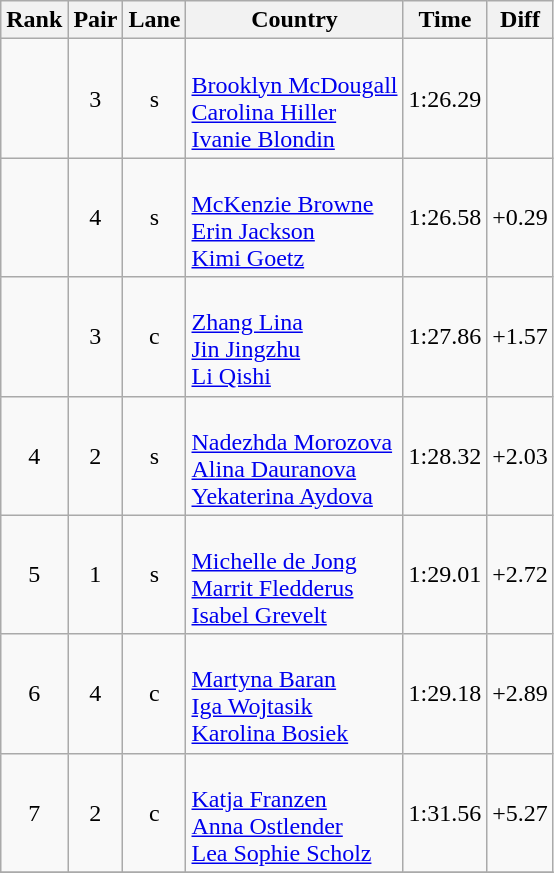<table class="wikitable sortable" style="text-align:center">
<tr>
<th>Rank</th>
<th>Pair</th>
<th>Lane</th>
<th>Country</th>
<th>Time</th>
<th>Diff</th>
</tr>
<tr>
<td></td>
<td>3</td>
<td>s</td>
<td align=left><br><a href='#'>Brooklyn McDougall</a><br><a href='#'>Carolina Hiller</a><br><a href='#'>Ivanie Blondin</a></td>
<td>1:26.29</td>
<td></td>
</tr>
<tr>
<td></td>
<td>4</td>
<td>s</td>
<td align=left><br><a href='#'>McKenzie Browne</a><br><a href='#'>Erin Jackson</a><br><a href='#'>Kimi Goetz</a></td>
<td>1:26.58</td>
<td>+0.29</td>
</tr>
<tr>
<td></td>
<td>3</td>
<td>c</td>
<td align=left><br><a href='#'>Zhang Lina</a><br><a href='#'>Jin Jingzhu</a><br><a href='#'>Li Qishi</a></td>
<td>1:27.86</td>
<td>+1.57</td>
</tr>
<tr>
<td>4</td>
<td>2</td>
<td>s</td>
<td align=left><br><a href='#'>Nadezhda Morozova</a><br><a href='#'>Alina Dauranova</a><br><a href='#'>Yekaterina Aydova</a></td>
<td>1:28.32</td>
<td>+2.03</td>
</tr>
<tr>
<td>5</td>
<td>1</td>
<td>s</td>
<td align=left><br><a href='#'>Michelle de Jong</a><br><a href='#'>Marrit Fledderus</a><br><a href='#'>Isabel Grevelt</a></td>
<td>1:29.01</td>
<td>+2.72</td>
</tr>
<tr>
<td>6</td>
<td>4</td>
<td>c</td>
<td align=left><br><a href='#'>Martyna Baran</a><br><a href='#'>Iga Wojtasik</a><br><a href='#'>Karolina Bosiek</a></td>
<td>1:29.18</td>
<td>+2.89</td>
</tr>
<tr>
<td>7</td>
<td>2</td>
<td>c</td>
<td align=left><br><a href='#'>Katja Franzen</a><br><a href='#'>Anna Ostlender</a><br><a href='#'>Lea Sophie Scholz</a></td>
<td>1:31.56</td>
<td>+5.27</td>
</tr>
<tr>
</tr>
</table>
